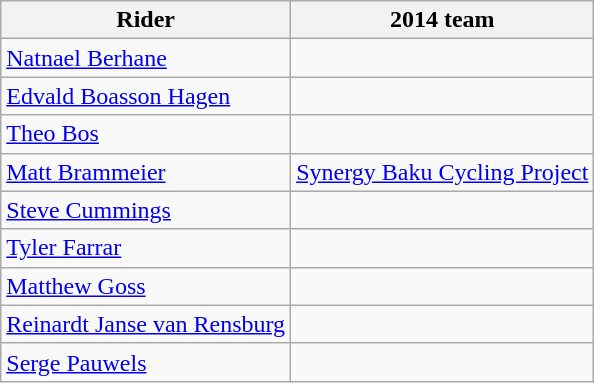<table class="wikitable">
<tr>
<th>Rider</th>
<th>2014 team</th>
</tr>
<tr>
<td><a href='#'>Natnael Berhane</a></td>
<td></td>
</tr>
<tr>
<td><a href='#'>Edvald Boasson Hagen</a></td>
<td></td>
</tr>
<tr>
<td><a href='#'>Theo Bos</a></td>
<td></td>
</tr>
<tr>
<td><a href='#'>Matt Brammeier</a></td>
<td><a href='#'>Synergy Baku Cycling Project</a></td>
</tr>
<tr>
<td><a href='#'>Steve Cummings</a></td>
<td></td>
</tr>
<tr>
<td><a href='#'>Tyler Farrar</a></td>
<td></td>
</tr>
<tr>
<td><a href='#'>Matthew Goss</a></td>
<td></td>
</tr>
<tr>
<td><a href='#'>Reinardt Janse van Rensburg</a></td>
<td></td>
</tr>
<tr>
<td><a href='#'>Serge Pauwels</a></td>
<td></td>
</tr>
</table>
